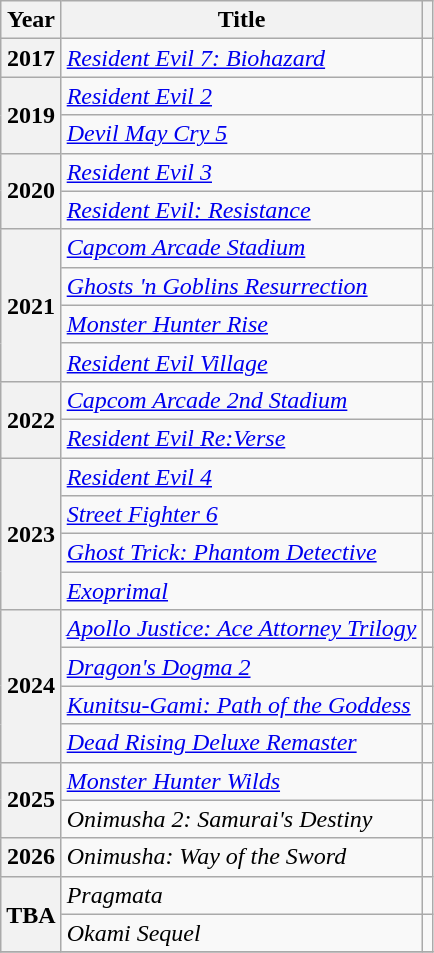<table class="wikitable sortable">
<tr>
<th>Year</th>
<th>Title</th>
<th></th>
</tr>
<tr>
<th>2017</th>
<td><em><a href='#'>Resident Evil 7: Biohazard</a></em></td>
<td></td>
</tr>
<tr>
<th rowspan="2">2019</th>
<td><em><a href='#'>Resident Evil 2</a></em></td>
<td></td>
</tr>
<tr>
<td><em><a href='#'>Devil May Cry 5</a></em></td>
<td></td>
</tr>
<tr>
<th rowspan="2">2020</th>
<td><em><a href='#'>Resident Evil 3</a></em></td>
<td></td>
</tr>
<tr>
<td><em><a href='#'>Resident Evil: Resistance</a></em></td>
<td></td>
</tr>
<tr>
<th rowspan="4">2021</th>
<td><em><a href='#'>Capcom Arcade Stadium</a></em></td>
<td></td>
</tr>
<tr>
<td><em><a href='#'>Ghosts 'n Goblins Resurrection</a></em></td>
<td></td>
</tr>
<tr>
<td><em><a href='#'>Monster Hunter Rise</a></em></td>
<td></td>
</tr>
<tr>
<td><em><a href='#'>Resident Evil Village</a></em></td>
<td></td>
</tr>
<tr>
<th rowspan="2">2022</th>
<td><em><a href='#'>Capcom Arcade 2nd Stadium</a></em></td>
<td></td>
</tr>
<tr>
<td><em><a href='#'>Resident Evil Re:Verse</a></em></td>
<td></td>
</tr>
<tr>
<th rowspan="4">2023</th>
<td><em><a href='#'>Resident Evil 4</a></em></td>
<td></td>
</tr>
<tr>
<td><em><a href='#'>Street Fighter 6</a></em></td>
<td></td>
</tr>
<tr>
<td><em><a href='#'>Ghost Trick: Phantom Detective</a></em></td>
<td></td>
</tr>
<tr>
<td><em><a href='#'>Exoprimal</a></em></td>
<td></td>
</tr>
<tr>
<th rowspan="4">2024</th>
<td><em><a href='#'>Apollo Justice: Ace Attorney Trilogy</a></em></td>
<td></td>
</tr>
<tr>
<td><em><a href='#'>Dragon's Dogma 2</a></em></td>
<td></td>
</tr>
<tr>
<td><em><a href='#'>Kunitsu-Gami: Path of the Goddess</a></em></td>
<td></td>
</tr>
<tr>
<td><em><a href='#'>Dead Rising Deluxe Remaster</a></em></td>
<td></td>
</tr>
<tr>
<th rowspan="2">2025</th>
<td><em><a href='#'>Monster Hunter Wilds</a></em></td>
<td></td>
</tr>
<tr>
<td><em>Onimusha 2: Samurai's Destiny</em></td>
<td></td>
</tr>
<tr>
<th>2026</th>
<td><em>Onimusha: Way of the Sword</em></td>
<td></td>
</tr>
<tr>
<th rowspan="2">TBA</th>
<td><em>Pragmata</em></td>
<td></td>
</tr>
<tr>
<td><em>Okami Sequel</em></td>
<td></td>
</tr>
<tr>
</tr>
</table>
